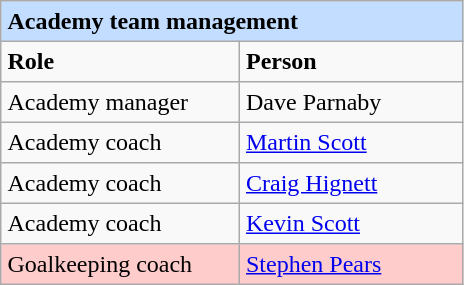<table border="2" cellpadding="4" cellspacing="0" style="text-align:left; margin: 1em 1em 1em 0; background: #f9f9f9; border: 1px #aaa solid; border-collapse: collapse;">
<tr>
<th colspan=2 style="background:#C2DDFF">Academy team management</th>
</tr>
<tr>
<th width=150px>Role</th>
<th width=140px>Person</th>
</tr>
<tr>
<td>Academy manager</td>
<td> Dave Parnaby</td>
</tr>
<tr>
<td>Academy coach</td>
<td> <a href='#'>Martin Scott</a></td>
</tr>
<tr>
<td>Academy coach</td>
<td> <a href='#'>Craig Hignett</a></td>
</tr>
<tr>
<td>Academy coach</td>
<td> <a href='#'>Kevin Scott</a></td>
</tr>
<tr style="background:#FFCCCC">
<td>Goalkeeping coach</td>
<td> <a href='#'>Stephen Pears</a></td>
</tr>
</table>
